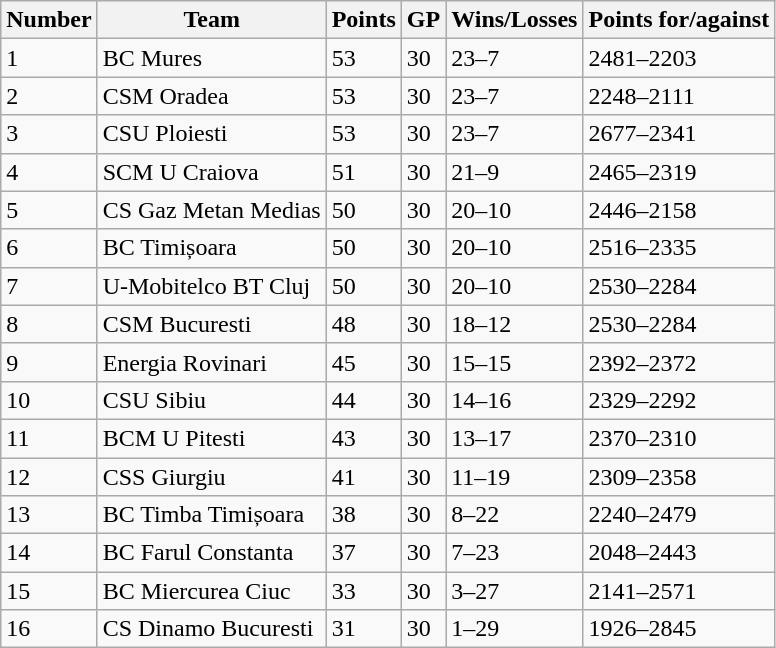<table class="wikitable">
<tr>
<th>Number</th>
<th>Team</th>
<th>Points</th>
<th>GP</th>
<th>Wins/Losses</th>
<th>Points for/against</th>
</tr>
<tr>
<td>1</td>
<td>BC Mures</td>
<td>53</td>
<td>30</td>
<td>23–7</td>
<td>2481–2203</td>
</tr>
<tr>
<td>2</td>
<td>CSM Oradea</td>
<td>53</td>
<td>30</td>
<td>23–7</td>
<td>2248–2111</td>
</tr>
<tr>
<td>3</td>
<td>CSU Ploiesti</td>
<td>53</td>
<td>30</td>
<td>23–7</td>
<td>2677–2341</td>
</tr>
<tr>
<td>4</td>
<td>SCM U Craiova</td>
<td>51</td>
<td>30</td>
<td>21–9</td>
<td>2465–2319</td>
</tr>
<tr>
<td>5</td>
<td>CS Gaz Metan Medias</td>
<td>50</td>
<td>30</td>
<td>20–10</td>
<td>2446–2158</td>
</tr>
<tr>
<td>6</td>
<td>BC Timișoara</td>
<td>50</td>
<td>30</td>
<td>20–10</td>
<td>2516–2335</td>
</tr>
<tr>
<td>7</td>
<td>U-Mobitelco BT Cluj</td>
<td>50</td>
<td>30</td>
<td>20–10</td>
<td>2530–2284</td>
</tr>
<tr>
<td>8</td>
<td>CSM Bucuresti</td>
<td>48</td>
<td>30</td>
<td>18–12</td>
<td>2530–2284</td>
</tr>
<tr>
<td>9</td>
<td>Energia Rovinari</td>
<td>45</td>
<td>30</td>
<td>15–15</td>
<td>2392–2372</td>
</tr>
<tr>
<td>10</td>
<td>CSU Sibiu</td>
<td>44</td>
<td>30</td>
<td>14–16</td>
<td>2329–2292</td>
</tr>
<tr>
<td>11</td>
<td>BCM U Pitesti</td>
<td>43</td>
<td>30</td>
<td>13–17</td>
<td>2370–2310</td>
</tr>
<tr>
<td>12</td>
<td>CSS Giurgiu</td>
<td>41</td>
<td>30</td>
<td>11–19</td>
<td>2309–2358</td>
</tr>
<tr>
<td>13</td>
<td>BC Timba Timișoara</td>
<td>38</td>
<td>30</td>
<td>8–22</td>
<td>2240–2479</td>
</tr>
<tr>
<td>14</td>
<td>BC Farul Constanta</td>
<td>37</td>
<td>30</td>
<td>7–23</td>
<td>2048–2443</td>
</tr>
<tr>
<td>15</td>
<td>BC Miercurea Ciuc</td>
<td>33</td>
<td>30</td>
<td>3–27</td>
<td>2141–2571</td>
</tr>
<tr>
<td>16</td>
<td>CS Dinamo Bucuresti</td>
<td>31</td>
<td>30</td>
<td>1–29</td>
<td>1926–2845</td>
</tr>
</table>
